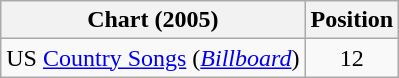<table class="wikitable sortable">
<tr>
<th scope="col">Chart (2005)</th>
<th scope="col">Position</th>
</tr>
<tr>
<td>US <a href='#'>Country Songs</a> (<em><a href='#'>Billboard</a></em>)</td>
<td align="center">12</td>
</tr>
</table>
